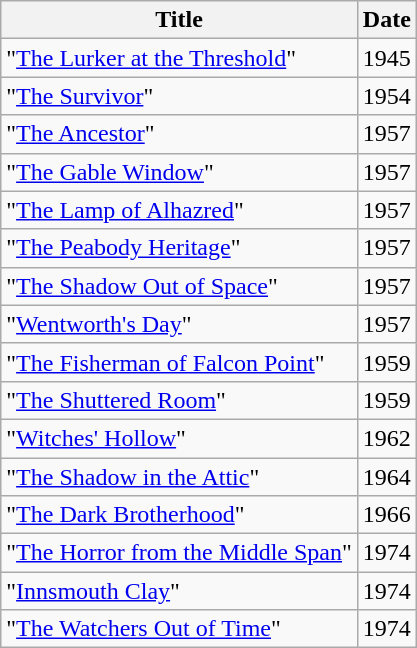<table class="wikitable">
<tr>
<th>Title</th>
<th>Date</th>
</tr>
<tr>
<td>"<a href='#'>The Lurker at the Threshold</a>"</td>
<td>1945</td>
</tr>
<tr>
<td>"<a href='#'>The Survivor</a>"</td>
<td>1954</td>
</tr>
<tr>
<td>"<a href='#'>The Ancestor</a>"</td>
<td>1957</td>
</tr>
<tr>
<td>"<a href='#'>The Gable Window</a>"</td>
<td>1957</td>
</tr>
<tr>
<td>"<a href='#'>The Lamp of Alhazred</a>"</td>
<td>1957</td>
</tr>
<tr>
<td>"<a href='#'>The Peabody Heritage</a>"</td>
<td>1957</td>
</tr>
<tr>
<td>"<a href='#'>The Shadow Out of Space</a>"</td>
<td>1957</td>
</tr>
<tr>
<td>"<a href='#'>Wentworth's Day</a>"</td>
<td>1957</td>
</tr>
<tr>
<td>"<a href='#'>The Fisherman of Falcon Point</a>"</td>
<td>1959</td>
</tr>
<tr>
<td>"<a href='#'>The Shuttered Room</a>"</td>
<td>1959</td>
</tr>
<tr>
<td>"<a href='#'>Witches' Hollow</a>"</td>
<td>1962</td>
</tr>
<tr>
<td>"<a href='#'>The Shadow in the Attic</a>"</td>
<td>1964</td>
</tr>
<tr>
<td>"<a href='#'>The Dark Brotherhood</a>"</td>
<td>1966</td>
</tr>
<tr>
<td>"<a href='#'>The Horror from the Middle Span</a>"</td>
<td>1974</td>
</tr>
<tr>
<td>"<a href='#'>Innsmouth Clay</a>"</td>
<td>1974</td>
</tr>
<tr>
<td>"<a href='#'>The Watchers Out of Time</a>"</td>
<td>1974</td>
</tr>
</table>
